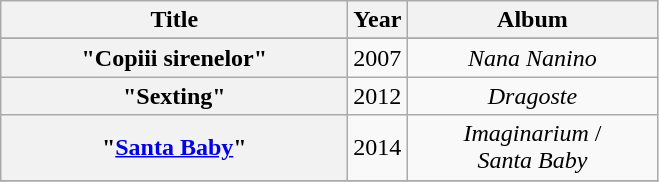<table class="wikitable plainrowheaders" style="text-align:center;">
<tr>
<th scope="col" rowspan="1" style="width:14em;">Title</th>
<th scope="col" rowspan="1" style="width:1em;">Year</th>
<th scope="col" rowspan="1" style="width:10em;">Album</th>
</tr>
<tr>
</tr>
<tr>
<th scope="row">"Copiii sirenelor"</th>
<td rowspan="1">2007</td>
<td><em>Nana Nanino</em></td>
</tr>
<tr>
<th scope="row">"Sexting"</th>
<td rowspan="1">2012</td>
<td><em>Dragoste</em></td>
</tr>
<tr>
<th scope="row">"<a href='#'>Santa Baby</a>"</th>
<td rowspan="1">2014</td>
<td><em>Imaginarium</em> /<br> <em>Santa Baby</em></td>
</tr>
<tr>
</tr>
</table>
